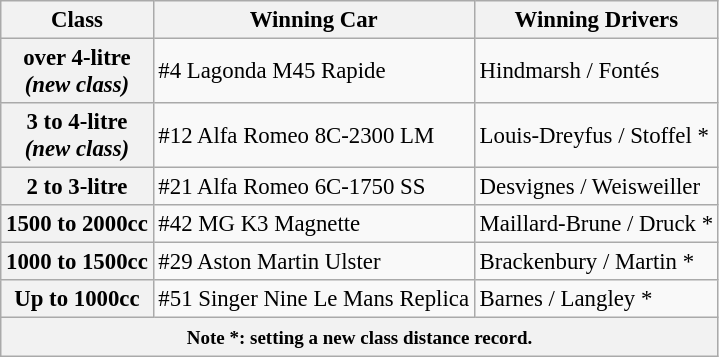<table class="wikitable" style="font-size: 95%">
<tr>
<th>Class</th>
<th>Winning Car</th>
<th>Winning Drivers</th>
</tr>
<tr>
<th>over 4-litre<br><em>(new class)</em></th>
<td>#4 Lagonda M45 Rapide</td>
<td>Hindmarsh / Fontés</td>
</tr>
<tr>
<th>3 to 4-litre<br><em>(new class)</em></th>
<td>#12 Alfa Romeo 8C-2300 LM</td>
<td>Louis-Dreyfus / Stoffel *</td>
</tr>
<tr>
<th>2 to 3-litre</th>
<td>#21 Alfa Romeo 6C-1750 SS</td>
<td>Desvignes / Weisweiller</td>
</tr>
<tr>
<th>1500 to 2000cc</th>
<td>#42 MG K3 Magnette</td>
<td>Maillard-Brune / Druck *</td>
</tr>
<tr>
<th>1000 to 1500cc</th>
<td>#29 Aston Martin Ulster</td>
<td>Brackenbury / Martin *</td>
</tr>
<tr>
<th>Up to 1000cc</th>
<td>#51 Singer Nine Le Mans Replica</td>
<td>Barnes / Langley *</td>
</tr>
<tr>
<th colspan="3"><small><strong>Note *</strong>: setting a new class distance record.</small></th>
</tr>
</table>
